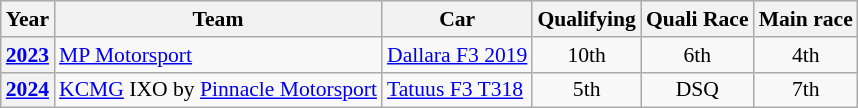<table class="wikitable" style="text-align:center; font-size:90%;">
<tr>
<th>Year</th>
<th>Team</th>
<th>Car</th>
<th>Qualifying</th>
<th>Quali Race</th>
<th>Main race</th>
</tr>
<tr>
<th><a href='#'>2023</a></th>
<td style="text-align:left;"> <a href='#'>MP Motorsport</a></td>
<td style="text-align:left;"><a href='#'>Dallara F3 2019</a></td>
<td>10th</td>
<td>6th</td>
<td>4th</td>
</tr>
<tr>
<th><a href='#'>2024</a></th>
<td style="text-align:left;"> <a href='#'>KCMG</a> IXO by <a href='#'>Pinnacle Motorsport</a></td>
<td style="text-align:left;"><a href='#'>Tatuus F3 T318</a></td>
<td>5th</td>
<td>DSQ</td>
<td>7th</td>
</tr>
</table>
